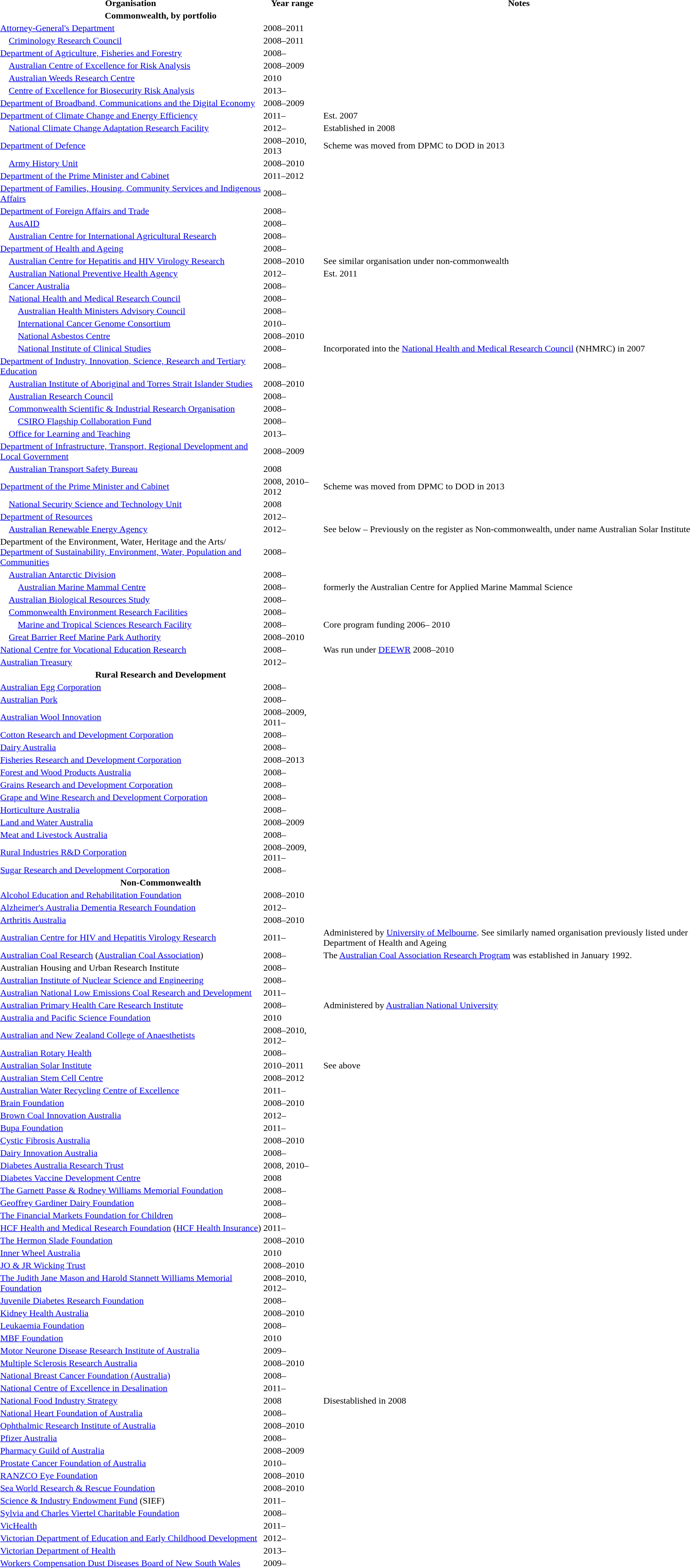<table>
<tr>
<th>Organisation</th>
<th>Year range</th>
<th>Notes</th>
</tr>
<tr>
<th colspan=2>Commonwealth, by portfolio</th>
</tr>
<tr>
<td><a href='#'>Attorney-General's Department</a></td>
<td>2008–2011</td>
<td></td>
</tr>
<tr>
<td style="padding-left:1em"><a href='#'>Criminology Research Council</a></td>
<td>2008–2011</td>
<td></td>
</tr>
<tr>
<td><a href='#'>Department of Agriculture, Fisheries and Forestry</a></td>
<td>2008–</td>
<td></td>
</tr>
<tr>
<td style="padding-left:1em"><a href='#'>Australian Centre of Excellence for Risk Analysis</a></td>
<td>2008–2009</td>
<td></td>
</tr>
<tr>
<td style="padding-left:1em"><a href='#'>Australian Weeds Research Centre</a></td>
<td>2010</td>
<td></td>
</tr>
<tr>
<td style="padding-left:1em"><a href='#'>Centre of Excellence for Biosecurity Risk Analysis</a></td>
<td>2013–</td>
<td></td>
</tr>
<tr>
<td><a href='#'>Department of Broadband, Communications and the Digital Economy</a></td>
<td>2008–2009</td>
<td></td>
</tr>
<tr>
<td><a href='#'>Department of Climate Change and Energy Efficiency</a></td>
<td>2011–</td>
<td>Est. 2007</td>
</tr>
<tr>
<td style="padding-left:1em"><a href='#'>National Climate Change Adaptation Research Facility</a></td>
<td>2012–</td>
<td>Established in 2008</td>
</tr>
<tr>
<td><a href='#'>Department of Defence</a></td>
<td>2008–2010, 2013</td>
<td>Scheme was moved from DPMC to DOD in 2013</td>
</tr>
<tr>
<td style="padding-left:1em"><a href='#'>Army History Unit</a></td>
<td>2008–2010</td>
<td></td>
</tr>
<tr>
<td><a href='#'>Department of the Prime Minister and Cabinet</a></td>
<td>2011–2012</td>
<td></td>
</tr>
<tr>
<td><a href='#'>Department of Families, Housing, Community Services and Indigenous Affairs</a></td>
<td>2008–</td>
<td></td>
</tr>
<tr>
<td><a href='#'>Department of Foreign Affairs and Trade</a></td>
<td>2008–</td>
<td></td>
</tr>
<tr>
<td style="padding-left:1em"><a href='#'>AusAID</a></td>
<td>2008–</td>
<td></td>
</tr>
<tr>
<td style="padding-left:1em"><a href='#'>Australian Centre for International Agricultural Research</a></td>
<td>2008–</td>
<td></td>
</tr>
<tr>
<td><a href='#'>Department of Health and Ageing</a></td>
<td>2008–</td>
<td></td>
</tr>
<tr>
<td style="padding-left:1em"><a href='#'>Australian Centre for Hepatitis and HIV Virology Research</a></td>
<td>2008–2010</td>
<td>See similar organisation under non-commonwealth</td>
</tr>
<tr>
<td style="padding-left:1em"><a href='#'>Australian National Preventive Health Agency</a></td>
<td>2012–</td>
<td>Est. 2011</td>
</tr>
<tr>
<td style="padding-left:1em"><a href='#'>Cancer Australia</a></td>
<td>2008–</td>
<td></td>
</tr>
<tr>
<td style="padding-left:1em"><a href='#'>National Health and Medical Research Council</a></td>
<td>2008–</td>
<td></td>
</tr>
<tr>
<td style="padding-left:2em"><a href='#'>Australian Health Ministers Advisory Council</a></td>
<td>2008–</td>
<td></td>
</tr>
<tr>
<td style="padding-left:2em"><a href='#'>International Cancer Genome Consortium</a></td>
<td>2010–</td>
<td></td>
</tr>
<tr>
<td style="padding-left:2em"><a href='#'>National Asbestos Centre</a></td>
<td>2008–2010</td>
<td></td>
</tr>
<tr>
<td style="padding-left:2em"><a href='#'>National Institute of Clinical Studies</a></td>
<td>2008–</td>
<td>Incorporated into the <a href='#'>National Health and Medical Research Council</a> (NHMRC) in 2007</td>
</tr>
<tr>
<td><a href='#'>Department of Industry, Innovation, Science, Research and Tertiary Education</a></td>
<td>2008–</td>
<td></td>
</tr>
<tr>
<td style="padding-left:1em"><a href='#'>Australian Institute of Aboriginal and Torres Strait Islander Studies</a></td>
<td>2008–2010</td>
<td></td>
</tr>
<tr>
<td style="padding-left:1em"><a href='#'>Australian Research Council</a></td>
<td>2008–</td>
<td></td>
</tr>
<tr>
<td style="padding-left:1em"><a href='#'>Commonwealth Scientific & Industrial Research Organisation</a></td>
<td>2008–</td>
<td></td>
</tr>
<tr>
<td style="padding-left:2em"><a href='#'>CSIRO Flagship Collaboration Fund</a></td>
<td>2008–</td>
<td></td>
</tr>
<tr>
<td style="padding-left:1em"><a href='#'>Office for Learning and Teaching</a></td>
<td>2013–</td>
<td></td>
</tr>
<tr>
<td><a href='#'>Department of Infrastructure, Transport, Regional Development and Local Government</a></td>
<td>2008–2009</td>
<td></td>
</tr>
<tr>
<td style="padding-left:1em"><a href='#'>Australian Transport Safety Bureau</a></td>
<td>2008</td>
<td></td>
</tr>
<tr>
<td><a href='#'>Department of the Prime Minister and Cabinet</a></td>
<td>2008, 2010–2012</td>
<td>Scheme was moved from DPMC to DOD in 2013</td>
</tr>
<tr>
<td style="padding-left:1em"><a href='#'>National Security Science and Technology Unit</a></td>
<td>2008</td>
<td></td>
</tr>
<tr>
<td><a href='#'>Department of Resources</a></td>
<td>2012–</td>
<td></td>
</tr>
<tr>
<td style="padding-left:1em"><a href='#'>Australian Renewable Energy Agency</a></td>
<td>2012–</td>
<td>See below – Previously on the register as Non-commonwealth, under name Australian Solar Institute</td>
</tr>
<tr>
<td>Department of the Environment, Water, Heritage and the Arts/<br><a href='#'>Department of Sustainability, Environment, Water, Population and Communities</a></td>
<td>2008–</td>
<td></td>
</tr>
<tr>
<td style="padding-left:1em"><a href='#'>Australian Antarctic Division</a></td>
<td>2008–</td>
<td></td>
</tr>
<tr>
<td style="padding-left:2em"><a href='#'>Australian Marine Mammal Centre</a></td>
<td>2008–</td>
<td>formerly the Australian Centre for Applied Marine Mammal Science</td>
</tr>
<tr>
<td style="padding-left:1em"><a href='#'>Australian Biological Resources Study</a></td>
<td>2008–</td>
<td></td>
</tr>
<tr>
<td style="padding-left:1em"><a href='#'>Commonwealth Environment Research Facilities</a></td>
<td>2008–</td>
</tr>
<tr>
<td style="padding-left:2em"><a href='#'>Marine and Tropical Sciences Research Facility</a></td>
<td>2008–</td>
<td>Core program funding 2006– 2010 </td>
</tr>
<tr>
<td style="padding-left:1em"><a href='#'>Great Barrier Reef Marine Park Authority</a></td>
<td>2008–2010</td>
<td></td>
</tr>
<tr>
<td><a href='#'>National Centre for Vocational Education Research</a></td>
<td>2008–</td>
<td>Was run under <a href='#'>DEEWR</a> 2008–2010</td>
</tr>
<tr>
<td><a href='#'>Australian Treasury</a></td>
<td>2012–</td>
<td></td>
</tr>
<tr>
<th colspan=2>Rural Research and Development</th>
</tr>
<tr>
<td><a href='#'>Australian Egg Corporation</a></td>
<td>2008–</td>
<td></td>
</tr>
<tr>
<td><a href='#'>Australian Pork</a></td>
<td>2008–</td>
<td></td>
</tr>
<tr>
<td><a href='#'>Australian Wool Innovation</a></td>
<td>2008–2009, 2011–</td>
<td></td>
</tr>
<tr>
<td><a href='#'>Cotton Research and Development Corporation</a></td>
<td>2008–</td>
<td></td>
</tr>
<tr>
<td><a href='#'>Dairy Australia</a></td>
<td>2008–</td>
<td></td>
</tr>
<tr>
<td><a href='#'>Fisheries Research and Development Corporation</a></td>
<td>2008–2013</td>
<td></td>
</tr>
<tr>
<td><a href='#'>Forest and Wood Products Australia</a></td>
<td>2008–</td>
<td></td>
</tr>
<tr>
<td><a href='#'>Grains Research and Development Corporation</a></td>
<td>2008–</td>
<td></td>
</tr>
<tr>
<td><a href='#'>Grape and Wine Research and Development Corporation</a></td>
<td>2008–</td>
<td></td>
</tr>
<tr>
<td><a href='#'>Horticulture Australia</a></td>
<td>2008–</td>
<td></td>
</tr>
<tr>
<td><a href='#'>Land and Water Australia</a></td>
<td>2008–2009</td>
<td></td>
</tr>
<tr>
<td><a href='#'>Meat and Livestock Australia</a></td>
<td>2008–</td>
<td></td>
</tr>
<tr>
<td><a href='#'>Rural Industries R&D Corporation</a></td>
<td>2008–2009, 2011–</td>
<td></td>
</tr>
<tr>
<td><a href='#'>Sugar Research and Development Corporation</a></td>
<td>2008–</td>
<td></td>
</tr>
<tr>
<th colspan=2>Non-Commonwealth</th>
</tr>
<tr>
<td><a href='#'>Alcohol Education and Rehabilitation Foundation</a></td>
<td>2008–2010</td>
<td></td>
</tr>
<tr>
<td><a href='#'>Alzheimer's Australia Dementia Research Foundation</a></td>
<td>2012–</td>
<td></td>
</tr>
<tr>
<td><a href='#'>Arthritis Australia</a></td>
<td>2008–2010</td>
<td></td>
</tr>
<tr>
<td><a href='#'>Australian Centre for HIV and Hepatitis Virology Research</a></td>
<td>2011–</td>
<td>Administered by <a href='#'>University of Melbourne</a>. See similarly named organisation previously listed under Department of Health and Ageing</td>
</tr>
<tr>
<td><a href='#'>Australian Coal Research</a>  (<a href='#'>Australian Coal Association</a>)</td>
<td>2008–</td>
<td>The <a href='#'>Australian Coal Association Research Program</a> was established in January 1992.</td>
</tr>
<tr>
<td>Australian Housing and Urban Research Institute</td>
<td>2008–</td>
<td></td>
</tr>
<tr>
<td><a href='#'>Australian Institute of Nuclear Science and Engineering</a></td>
<td>2008–</td>
<td></td>
</tr>
<tr>
<td><a href='#'>Australian National Low Emissions Coal Research and Development</a></td>
<td>2011–</td>
<td></td>
</tr>
<tr>
<td><a href='#'>Australian Primary Health Care Research Institute</a></td>
<td>2008–</td>
<td>Administered by <a href='#'>Australian National University</a></td>
</tr>
<tr>
<td><a href='#'>Australia and Pacific Science Foundation</a></td>
<td>2010</td>
<td></td>
</tr>
<tr>
<td><a href='#'>Australian and New Zealand College of Anaesthetists</a></td>
<td>2008–2010, 2012–</td>
<td></td>
</tr>
<tr>
<td><a href='#'>Australian Rotary Health</a></td>
<td>2008–</td>
<td></td>
</tr>
<tr>
<td><a href='#'>Australian Solar Institute</a></td>
<td>2010–2011</td>
<td>See above</td>
</tr>
<tr>
<td><a href='#'>Australian Stem Cell Centre</a></td>
<td>2008–2012</td>
<td></td>
</tr>
<tr>
<td><a href='#'>Australian Water Recycling Centre of Excellence</a></td>
<td>2011–</td>
<td></td>
</tr>
<tr>
<td><a href='#'>Brain Foundation</a></td>
<td>2008–2010</td>
<td></td>
</tr>
<tr>
<td><a href='#'>Brown Coal Innovation Australia</a></td>
<td>2012–</td>
<td></td>
</tr>
<tr>
<td><a href='#'>Bupa Foundation</a></td>
<td>2011–</td>
<td></td>
</tr>
<tr>
<td><a href='#'>Cystic Fibrosis Australia</a></td>
<td>2008–2010</td>
<td></td>
</tr>
<tr>
<td><a href='#'>Dairy Innovation Australia</a></td>
<td>2008–</td>
<td></td>
</tr>
<tr>
<td><a href='#'>Diabetes Australia Research Trust</a></td>
<td>2008, 2010–</td>
<td></td>
</tr>
<tr>
<td><a href='#'>Diabetes Vaccine Development Centre</a></td>
<td>2008</td>
<td></td>
</tr>
<tr>
<td><a href='#'>The Garnett Passe & Rodney Williams Memorial Foundation</a></td>
<td>2008–</td>
<td></td>
</tr>
<tr>
<td><a href='#'>Geoffrey Gardiner Dairy Foundation</a></td>
<td>2008–</td>
<td></td>
</tr>
<tr>
<td><a href='#'>The Financial Markets Foundation for Children</a></td>
<td>2008–</td>
<td></td>
</tr>
<tr>
<td><a href='#'>HCF Health and Medical Research Foundation</a>  (<a href='#'>HCF Health Insurance</a>)</td>
<td>2011–</td>
<td></td>
</tr>
<tr>
<td><a href='#'>The Hermon Slade Foundation</a></td>
<td>2008–2010</td>
<td></td>
</tr>
<tr>
<td><a href='#'>Inner Wheel Australia</a></td>
<td>2010</td>
<td></td>
</tr>
<tr>
<td><a href='#'>JO & JR Wicking Trust</a></td>
<td>2008–2010</td>
<td></td>
</tr>
<tr>
<td><a href='#'>The Judith Jane Mason and Harold Stannett Williams Memorial Foundation</a></td>
<td>2008–2010, 2012–</td>
<td></td>
</tr>
<tr>
<td><a href='#'>Juvenile Diabetes Research Foundation</a></td>
<td>2008–</td>
<td></td>
</tr>
<tr>
<td><a href='#'>Kidney Health Australia</a></td>
<td>2008–2010</td>
<td></td>
</tr>
<tr>
<td><a href='#'>Leukaemia Foundation</a></td>
<td>2008–</td>
<td></td>
</tr>
<tr>
<td><a href='#'>MBF Foundation</a></td>
<td>2010</td>
<td></td>
</tr>
<tr>
<td><a href='#'>Motor Neurone Disease Research Institute of Australia</a></td>
<td>2009–</td>
<td></td>
</tr>
<tr>
<td><a href='#'>Multiple Sclerosis Research Australia</a></td>
<td>2008–2010</td>
<td></td>
</tr>
<tr>
<td><a href='#'>National Breast Cancer Foundation (Australia)</a></td>
<td>2008–</td>
<td></td>
</tr>
<tr>
<td><a href='#'>National Centre of Excellence in Desalination</a></td>
<td>2011–</td>
<td></td>
</tr>
<tr>
<td><a href='#'>National Food Industry Strategy</a></td>
<td>2008</td>
<td>Disestablished in 2008</td>
</tr>
<tr>
<td><a href='#'>National Heart Foundation of Australia</a></td>
<td>2008–</td>
<td></td>
</tr>
<tr>
<td><a href='#'>Ophthalmic Research Institute of Australia</a></td>
<td>2008–2010</td>
<td></td>
</tr>
<tr>
<td><a href='#'>Pfizer Australia</a></td>
<td>2008–</td>
<td></td>
</tr>
<tr>
<td><a href='#'>Pharmacy Guild of Australia</a></td>
<td>2008–2009</td>
<td></td>
</tr>
<tr>
<td><a href='#'>Prostate Cancer Foundation of Australia</a></td>
<td>2010–</td>
<td></td>
</tr>
<tr>
<td><a href='#'>RANZCO Eye Foundation</a></td>
<td>2008–2010</td>
<td></td>
</tr>
<tr>
<td><a href='#'>Sea World Research & Rescue Foundation</a></td>
<td>2008–2010</td>
<td></td>
</tr>
<tr>
<td><a href='#'>Science & Industry Endowment Fund</a>  (SIEF)</td>
<td>2011–</td>
<td></td>
</tr>
<tr>
<td><a href='#'>Sylvia and Charles Viertel Charitable Foundation</a></td>
<td>2008–</td>
<td></td>
</tr>
<tr>
<td><a href='#'>VicHealth</a></td>
<td>2011–</td>
<td></td>
</tr>
<tr>
<td><a href='#'>Victorian Department of Education and Early Childhood Development</a></td>
<td>2012–</td>
<td></td>
</tr>
<tr>
<td><a href='#'>Victorian Department of Health</a></td>
<td>2013–</td>
<td></td>
</tr>
<tr>
<td><a href='#'>Workers Compensation Dust Diseases Board of New South Wales</a></td>
<td>2009–</td>
<td></td>
</tr>
</table>
